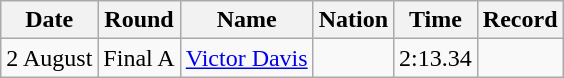<table class=wikitable style=text-align:center>
<tr>
<th>Date</th>
<th>Round</th>
<th>Name</th>
<th>Nation</th>
<th>Time</th>
<th>Record</th>
</tr>
<tr>
<td>2 August</td>
<td>Final A</td>
<td align=left><a href='#'>Victor Davis</a></td>
<td></td>
<td>2:13.34</td>
<td></td>
</tr>
</table>
